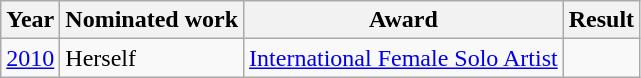<table class="wikitable">
<tr>
<th>Year</th>
<th>Nominated work</th>
<th>Award</th>
<th>Result</th>
</tr>
<tr>
<td><a href='#'>2010</a></td>
<td>Herself</td>
<td><a href='#'>International Female Solo Artist</a></td>
<td></td>
</tr>
</table>
